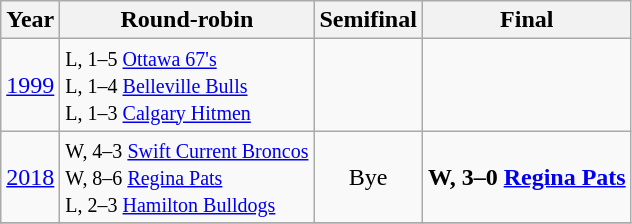<table class="wikitable" style="text-align:center">
<tr>
<th>Year</th>
<th>Round-robin</th>
<th>Semifinal</th>
<th>Final</th>
</tr>
<tr>
<td><a href='#'>1999</a></td>
<td align=left><small>L, 1–5 <a href='#'>Ottawa 67's</a><br>L, 1–4 <a href='#'>Belleville Bulls</a><br>L, 1–3 <a href='#'>Calgary Hitmen</a></small></td>
<td></td>
<td></td>
</tr>
<tr>
<td><a href='#'>2018</a></td>
<td align=left><small>W, 4–3 <a href='#'>Swift Current Broncos</a><br>W, 8–6 <a href='#'>Regina Pats</a><br>L, 2–3 <a href='#'>Hamilton Bulldogs</a></small></td>
<td>Bye</td>
<td><strong>W, 3–0 <a href='#'>Regina Pats</a></strong></td>
</tr>
<tr>
</tr>
</table>
